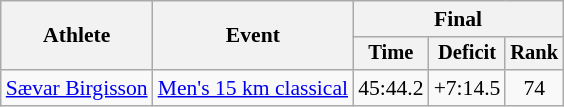<table class="wikitable" style="font-size:90%">
<tr>
<th rowspan="2">Athlete</th>
<th rowspan="2">Event</th>
<th colspan="3">Final</th>
</tr>
<tr style="font-size:95%">
<th>Time</th>
<th>Deficit</th>
<th>Rank</th>
</tr>
<tr align=center>
<td align=left><a href='#'>Sævar Birgisson</a></td>
<td align=left><a href='#'>Men's 15 km classical</a></td>
<td>45:44.2</td>
<td>+7:14.5</td>
<td>74</td>
</tr>
</table>
